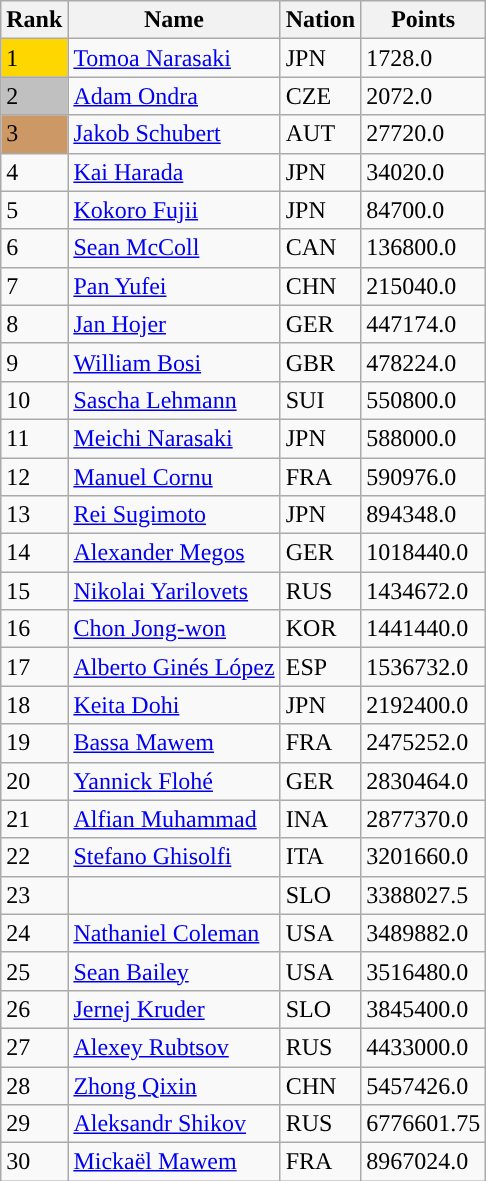<table class="wikitable">
<tr>
<th>Rank</th>
<th>Name</th>
<th>Nation</th>
<th>Points</th>
</tr>
<tr>
<td style="background: gold">1</td>
<td> <a href='#'>Tomoa Narasaki</a></td>
<td>JPN</td>
<td>1728.0</td>
</tr>
<tr>
<td style="background: silver">2</td>
<td> <a href='#'>Adam Ondra</a></td>
<td>CZE</td>
<td>2072.0</td>
</tr>
<tr>
<td style="background: #cc9966">3</td>
<td> <a href='#'>Jakob Schubert</a></td>
<td>AUT</td>
<td>27720.0</td>
</tr>
<tr>
<td>4</td>
<td> <a href='#'>Kai Harada</a></td>
<td>JPN</td>
<td>34020.0</td>
</tr>
<tr>
<td>5</td>
<td> <a href='#'>Kokoro Fujii</a></td>
<td>JPN</td>
<td>84700.0</td>
</tr>
<tr>
<td>6</td>
<td> <a href='#'>Sean McColl</a></td>
<td>CAN</td>
<td>136800.0</td>
</tr>
<tr>
<td>7</td>
<td> <a href='#'>Pan Yufei</a></td>
<td>CHN</td>
<td>215040.0</td>
</tr>
<tr>
<td>8</td>
<td> <a href='#'>Jan Hojer</a></td>
<td>GER</td>
<td>447174.0</td>
</tr>
<tr>
<td>9</td>
<td> <a href='#'>William Bosi</a></td>
<td>GBR</td>
<td>478224.0</td>
</tr>
<tr>
<td>10</td>
<td> <a href='#'>Sascha Lehmann</a></td>
<td>SUI</td>
<td>550800.0</td>
</tr>
<tr>
<td>11</td>
<td> <a href='#'>Meichi Narasaki</a></td>
<td>JPN</td>
<td>588000.0</td>
</tr>
<tr>
<td>12</td>
<td> <a href='#'>Manuel Cornu</a></td>
<td>FRA</td>
<td>590976.0</td>
</tr>
<tr>
<td>13</td>
<td> <a href='#'>Rei Sugimoto</a></td>
<td>JPN</td>
<td>894348.0</td>
</tr>
<tr>
<td>14</td>
<td> <a href='#'>Alexander Megos</a></td>
<td>GER</td>
<td>1018440.0</td>
</tr>
<tr>
<td>15</td>
<td> <a href='#'>Nikolai Yarilovets</a></td>
<td>RUS</td>
<td>1434672.0</td>
</tr>
<tr>
<td>16</td>
<td> <a href='#'>Chon Jong-won</a></td>
<td>KOR</td>
<td>1441440.0</td>
</tr>
<tr>
<td>17</td>
<td> <a href='#'>Alberto Ginés López</a></td>
<td>ESP</td>
<td>1536732.0</td>
</tr>
<tr>
<td>18</td>
<td> <a href='#'>Keita Dohi</a></td>
<td>JPN</td>
<td>2192400.0</td>
</tr>
<tr>
<td>19</td>
<td> <a href='#'>Bassa Mawem</a></td>
<td>FRA</td>
<td>2475252.0</td>
</tr>
<tr>
<td>20</td>
<td> <a href='#'>Yannick Flohé</a></td>
<td>GER</td>
<td>2830464.0</td>
</tr>
<tr>
<td>21</td>
<td> <a href='#'>Alfian Muhammad</a></td>
<td>INA</td>
<td>2877370.0</td>
</tr>
<tr>
<td>22</td>
<td> <a href='#'>Stefano Ghisolfi</a></td>
<td>ITA</td>
<td>3201660.0</td>
</tr>
<tr>
<td>23</td>
<td> </td>
<td>SLO</td>
<td>3388027.5</td>
</tr>
<tr>
<td>24</td>
<td> <a href='#'>Nathaniel Coleman</a></td>
<td>USA</td>
<td>3489882.0</td>
</tr>
<tr>
<td>25</td>
<td> <a href='#'>Sean Bailey</a></td>
<td>USA</td>
<td>3516480.0</td>
</tr>
<tr>
<td>26</td>
<td> <a href='#'>Jernej Kruder</a></td>
<td>SLO</td>
<td>3845400.0</td>
</tr>
<tr>
<td>27</td>
<td> <a href='#'>Alexey Rubtsov</a></td>
<td>RUS</td>
<td>4433000.0</td>
</tr>
<tr>
<td>28</td>
<td> <a href='#'>Zhong Qixin</a></td>
<td>CHN</td>
<td>5457426.0</td>
</tr>
<tr>
<td>29</td>
<td> <a href='#'>Aleksandr Shikov</a></td>
<td>RUS</td>
<td>6776601.75</td>
</tr>
<tr>
<td>30</td>
<td> <a href='#'>Mickaël Mawem</a></td>
<td>FRA</td>
<td>8967024.0</td>
</tr>
</table>
